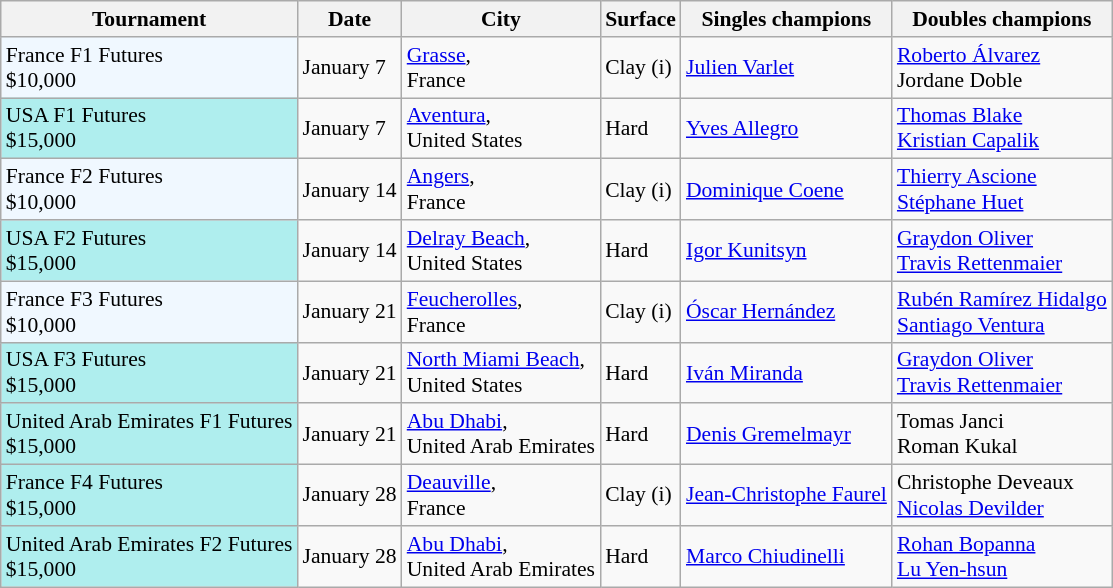<table class="sortable wikitable" style="font-size:90%">
<tr>
<th>Tournament</th>
<th>Date</th>
<th>City</th>
<th>Surface</th>
<th>Singles champions</th>
<th>Doubles champions</th>
</tr>
<tr>
<td style="background:#f0f8ff;">France F1 Futures<br>$10,000</td>
<td>January 7</td>
<td><a href='#'>Grasse</a>,<br>France</td>
<td>Clay (i)</td>
<td> <a href='#'>Julien Varlet</a></td>
<td> <a href='#'>Roberto Álvarez</a><br> Jordane Doble</td>
</tr>
<tr>
<td style="background:#afeeee;">USA F1 Futures<br>$15,000</td>
<td>January 7</td>
<td><a href='#'>Aventura</a>,<br>United States</td>
<td>Hard</td>
<td> <a href='#'>Yves Allegro</a></td>
<td> <a href='#'>Thomas Blake</a><br> <a href='#'>Kristian Capalik</a></td>
</tr>
<tr>
<td style="background:#f0f8ff;">France F2 Futures<br>$10,000</td>
<td>January 14</td>
<td><a href='#'>Angers</a>,<br>France</td>
<td>Clay (i)</td>
<td> <a href='#'>Dominique Coene</a></td>
<td> <a href='#'>Thierry Ascione</a><br> <a href='#'>Stéphane Huet</a></td>
</tr>
<tr>
<td style="background:#afeeee;">USA F2 Futures<br>$15,000</td>
<td>January 14</td>
<td><a href='#'>Delray Beach</a>,<br>United States</td>
<td>Hard</td>
<td> <a href='#'>Igor Kunitsyn</a></td>
<td> <a href='#'>Graydon Oliver</a><br> <a href='#'>Travis Rettenmaier</a></td>
</tr>
<tr>
<td style="background:#f0f8ff;">France F3 Futures<br>$10,000</td>
<td>January 21</td>
<td><a href='#'>Feucherolles</a>,<br>France</td>
<td>Clay (i)</td>
<td> <a href='#'>Óscar Hernández</a></td>
<td> <a href='#'>Rubén Ramírez Hidalgo</a><br> <a href='#'>Santiago Ventura</a></td>
</tr>
<tr>
<td style="background:#afeeee;">USA F3 Futures<br>$15,000</td>
<td>January 21</td>
<td><a href='#'>North Miami Beach</a>,<br>United States</td>
<td>Hard</td>
<td> <a href='#'>Iván Miranda</a></td>
<td> <a href='#'>Graydon Oliver</a><br> <a href='#'>Travis Rettenmaier</a></td>
</tr>
<tr>
<td style="background:#afeeee;">United Arab Emirates F1 Futures<br>$15,000</td>
<td>January 21</td>
<td><a href='#'>Abu Dhabi</a>,<br>United Arab Emirates</td>
<td>Hard</td>
<td> <a href='#'>Denis Gremelmayr</a></td>
<td> Tomas Janci<br> Roman Kukal</td>
</tr>
<tr>
<td style="background:#afeeee;">France F4 Futures<br>$15,000</td>
<td>January 28</td>
<td><a href='#'>Deauville</a>,<br>France</td>
<td>Clay (i)</td>
<td> <a href='#'>Jean-Christophe Faurel</a></td>
<td> Christophe Deveaux<br> <a href='#'>Nicolas Devilder</a></td>
</tr>
<tr>
<td style="background:#afeeee;">United Arab Emirates F2 Futures<br>$15,000</td>
<td>January 28</td>
<td><a href='#'>Abu Dhabi</a>,<br>United Arab Emirates</td>
<td>Hard</td>
<td> <a href='#'>Marco Chiudinelli</a></td>
<td> <a href='#'>Rohan Bopanna</a><br> <a href='#'>Lu Yen-hsun</a></td>
</tr>
</table>
